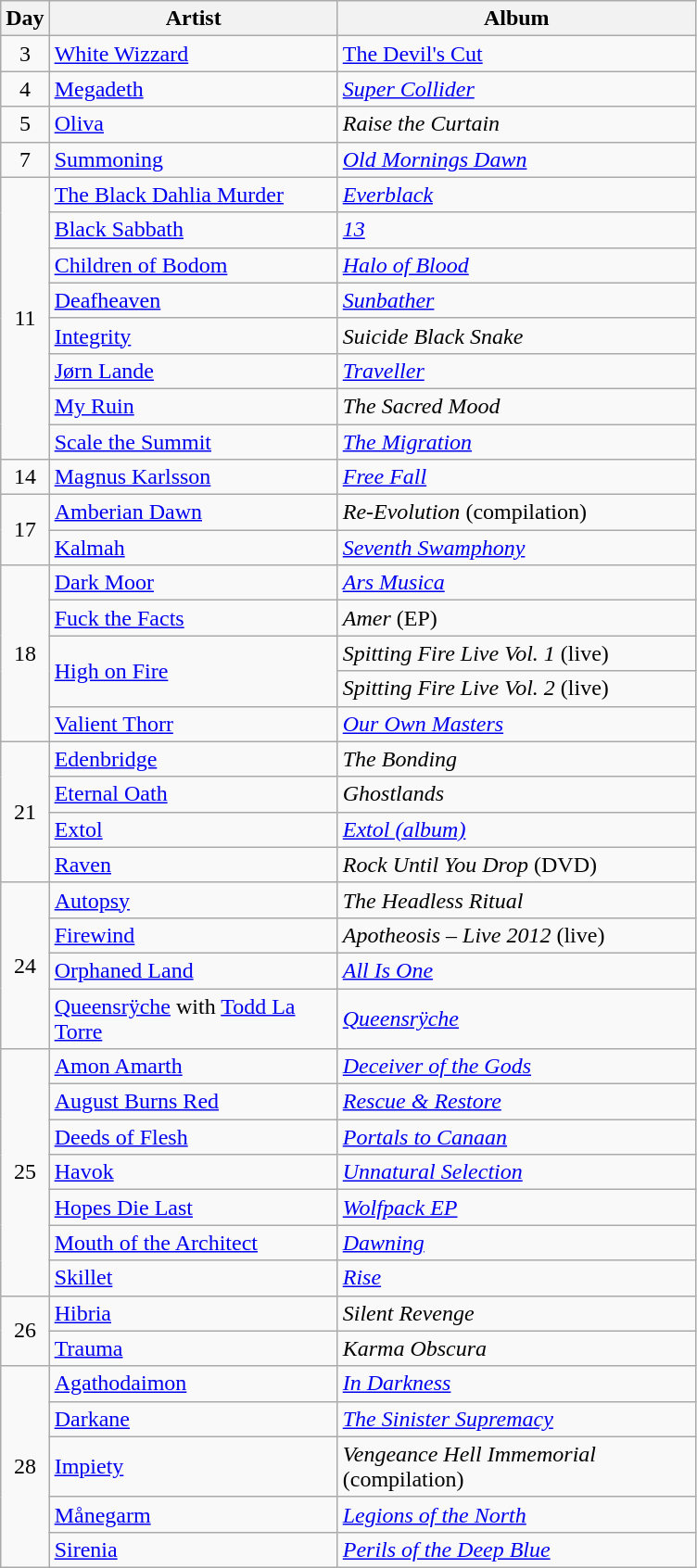<table class="wikitable">
<tr>
<th style="width:20px;">Day</th>
<th style="width:200px;">Artist</th>
<th style="width:250px;">Album</th>
</tr>
<tr>
<td style="text-align:center;">3</td>
<td><a href='#'>White Wizzard</a></td>
<td><a href='#'>The Devil's Cut</a></td>
</tr>
<tr>
<td style="text-align:center;">4</td>
<td><a href='#'>Megadeth</a></td>
<td><em><a href='#'>Super Collider</a></em></td>
</tr>
<tr>
<td style="text-align:center;">5</td>
<td><a href='#'>Oliva</a></td>
<td><em>Raise the Curtain</em></td>
</tr>
<tr>
<td style="text-align:center;">7</td>
<td><a href='#'>Summoning</a></td>
<td><em><a href='#'>Old Mornings Dawn</a></em></td>
</tr>
<tr>
<td style="text-align:center;" rowspan="8">11</td>
<td><a href='#'>The Black Dahlia Murder</a></td>
<td><em><a href='#'>Everblack</a></em></td>
</tr>
<tr>
<td><a href='#'>Black Sabbath</a></td>
<td><em><a href='#'>13</a></em></td>
</tr>
<tr>
<td><a href='#'>Children of Bodom</a></td>
<td><em><a href='#'>Halo of Blood</a></em></td>
</tr>
<tr>
<td><a href='#'>Deafheaven</a></td>
<td><em><a href='#'>Sunbather</a></em></td>
</tr>
<tr>
<td><a href='#'>Integrity</a></td>
<td><em>Suicide Black Snake</em></td>
</tr>
<tr>
<td><a href='#'>Jørn Lande</a></td>
<td><em><a href='#'>Traveller</a></em></td>
</tr>
<tr>
<td><a href='#'>My Ruin</a></td>
<td><em>The Sacred Mood</em></td>
</tr>
<tr>
<td><a href='#'>Scale the Summit</a></td>
<td><em><a href='#'>The Migration</a></em></td>
</tr>
<tr>
<td style="text-align:center;">14</td>
<td><a href='#'>Magnus Karlsson</a></td>
<td><em><a href='#'>Free Fall</a></em></td>
</tr>
<tr>
<td style="text-align:center;" rowspan="2">17</td>
<td><a href='#'>Amberian Dawn</a></td>
<td><em>Re-Evolution</em> (compilation)</td>
</tr>
<tr>
<td><a href='#'>Kalmah</a></td>
<td><em><a href='#'>Seventh Swamphony</a></em></td>
</tr>
<tr>
<td style="text-align:center;" rowspan="5">18</td>
<td><a href='#'>Dark Moor</a></td>
<td><em><a href='#'>Ars Musica</a></em></td>
</tr>
<tr>
<td><a href='#'>Fuck the Facts</a></td>
<td><em>Amer</em> (EP)</td>
</tr>
<tr>
<td rowspan="2"><a href='#'>High on Fire</a></td>
<td><em>Spitting Fire Live Vol. 1</em> (live)</td>
</tr>
<tr>
<td><em>Spitting Fire Live Vol. 2</em> (live)</td>
</tr>
<tr>
<td><a href='#'>Valient Thorr</a></td>
<td><em><a href='#'>Our Own Masters</a></em></td>
</tr>
<tr>
<td style="text-align:center;" rowspan="4">21</td>
<td><a href='#'>Edenbridge</a></td>
<td><em>The Bonding</em></td>
</tr>
<tr>
<td><a href='#'>Eternal Oath</a></td>
<td><em>Ghostlands</em></td>
</tr>
<tr>
<td><a href='#'>Extol</a></td>
<td><em><a href='#'>Extol (album)</a></em></td>
</tr>
<tr>
<td><a href='#'>Raven</a></td>
<td><em>Rock Until You Drop</em> (DVD)</td>
</tr>
<tr>
<td style="text-align:center;" rowspan="4">24</td>
<td><a href='#'>Autopsy</a></td>
<td><em>The Headless Ritual</em></td>
</tr>
<tr>
<td><a href='#'>Firewind</a></td>
<td><em>Apotheosis – Live 2012</em> (live)</td>
</tr>
<tr>
<td><a href='#'>Orphaned Land</a></td>
<td><em><a href='#'>All Is One</a></em></td>
</tr>
<tr>
<td><a href='#'>Queensrÿche</a> with <a href='#'>Todd La Torre</a></td>
<td><em><a href='#'>Queensrÿche</a></em></td>
</tr>
<tr>
<td style="text-align:center;" rowspan="7">25</td>
<td><a href='#'>Amon Amarth</a></td>
<td><em><a href='#'>Deceiver of the Gods</a></em></td>
</tr>
<tr>
<td><a href='#'>August Burns Red</a></td>
<td><em><a href='#'>Rescue & Restore</a></em></td>
</tr>
<tr>
<td><a href='#'>Deeds of Flesh</a></td>
<td><em><a href='#'>Portals to Canaan</a></em></td>
</tr>
<tr>
<td><a href='#'>Havok</a></td>
<td><em><a href='#'>Unnatural Selection</a></em></td>
</tr>
<tr>
<td><a href='#'>Hopes Die Last</a></td>
<td><em><a href='#'>Wolfpack EP</a></em></td>
</tr>
<tr>
<td><a href='#'>Mouth of the Architect</a></td>
<td><em><a href='#'>Dawning</a></em></td>
</tr>
<tr>
<td><a href='#'>Skillet</a></td>
<td><em><a href='#'>Rise</a></em></td>
</tr>
<tr>
<td style="text-align:center;" rowspan="2">26</td>
<td><a href='#'>Hibria</a></td>
<td><em>Silent Revenge</em></td>
</tr>
<tr>
<td><a href='#'>Trauma</a></td>
<td><em>Karma Obscura</em></td>
</tr>
<tr>
<td style="text-align:center;" rowspan="5">28</td>
<td><a href='#'>Agathodaimon</a></td>
<td><em><a href='#'>In Darkness</a></em></td>
</tr>
<tr>
<td><a href='#'>Darkane</a></td>
<td><em><a href='#'>The Sinister Supremacy</a></em></td>
</tr>
<tr>
<td><a href='#'>Impiety</a></td>
<td><em>Vengeance Hell Immemorial</em> (compilation)</td>
</tr>
<tr>
<td><a href='#'>Månegarm</a></td>
<td><em><a href='#'>Legions of the North</a></em></td>
</tr>
<tr>
<td><a href='#'>Sirenia</a></td>
<td><em><a href='#'>Perils of the Deep Blue</a></em></td>
</tr>
</table>
